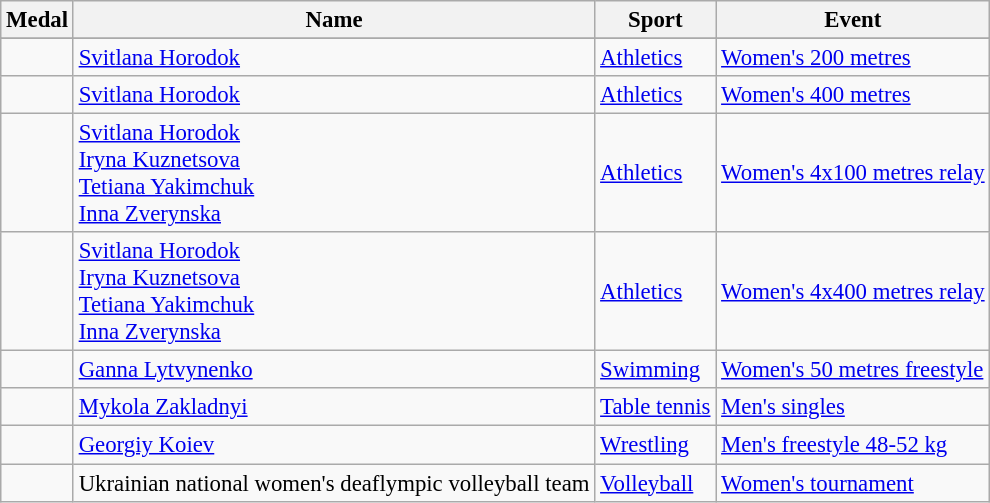<table class="wikitable sortable" style="font-size: 95%;">
<tr>
<th>Medal</th>
<th>Name</th>
<th>Sport</th>
<th>Event</th>
</tr>
<tr>
</tr>
<tr>
<td></td>
<td><a href='#'>Svitlana Horodok</a></td>
<td><a href='#'>Athletics</a></td>
<td><a href='#'>Women's 200 metres</a></td>
</tr>
<tr>
<td></td>
<td><a href='#'>Svitlana Horodok</a></td>
<td><a href='#'>Athletics</a></td>
<td><a href='#'>Women's 400 metres</a></td>
</tr>
<tr>
<td></td>
<td><a href='#'>Svitlana Horodok</a><br><a href='#'>Iryna Kuznetsova</a><br><a href='#'>Tetiana Yakimchuk</a><br><a href='#'>Inna Zverynska</a></td>
<td><a href='#'>Athletics</a></td>
<td><a href='#'>Women's 4x100 metres relay</a></td>
</tr>
<tr>
<td></td>
<td><a href='#'>Svitlana Horodok</a><br><a href='#'>Iryna Kuznetsova</a><br><a href='#'>Tetiana Yakimchuk</a><br><a href='#'>Inna Zverynska</a></td>
<td><a href='#'>Athletics</a></td>
<td><a href='#'>Women's 4x400 metres relay</a></td>
</tr>
<tr>
<td></td>
<td><a href='#'>Ganna Lytvynenko</a></td>
<td><a href='#'>Swimming</a></td>
<td><a href='#'>Women's 50 metres freestyle</a></td>
</tr>
<tr>
<td></td>
<td><a href='#'>Mykola Zakladnyi</a></td>
<td><a href='#'>Table tennis</a></td>
<td><a href='#'>Men's singles</a></td>
</tr>
<tr>
<td></td>
<td><a href='#'>Georgiy Koiev</a></td>
<td><a href='#'>Wrestling</a></td>
<td><a href='#'>Men's freestyle 48-52 kg</a></td>
</tr>
<tr>
<td></td>
<td>Ukrainian national women's deaflympic volleyball team<br></td>
<td><a href='#'>Volleyball</a></td>
<td><a href='#'>Women's tournament</a></td>
</tr>
</table>
